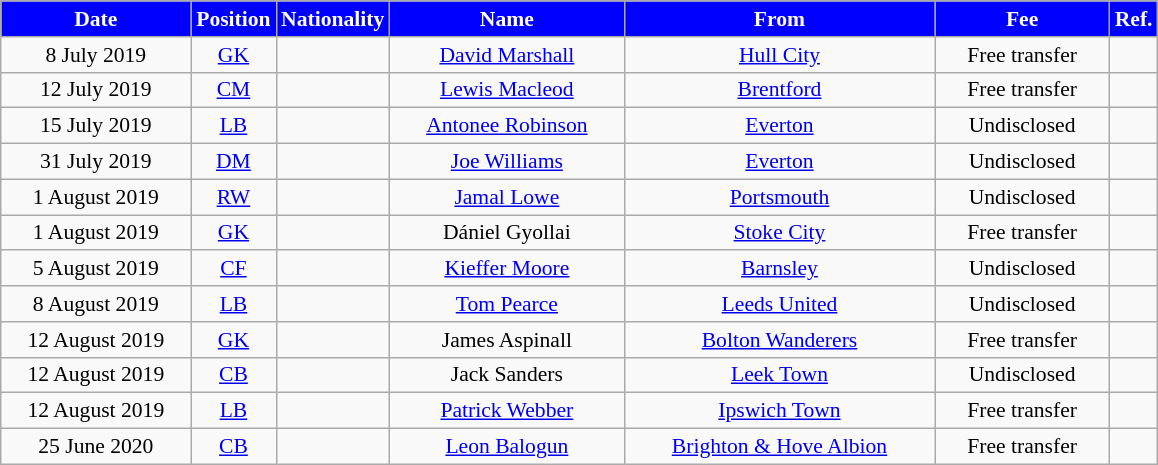<table class="wikitable" style="text-align:center; font-size:90%; ">
<tr>
<th style="background:#0000FF; color:#FFFFFF; width:120px;">Date</th>
<th style="background:#0000FF; color:#FFFFFF; width:50px;">Position</th>
<th style="background:#0000FF; color:#FFFFFF; width:50px;">Nationality</th>
<th style="background:#0000FF; color:#FFFFFF; width:150px;">Name</th>
<th style="background:#0000FF; color:#FFFFFF; width:200px;">From</th>
<th style="background:#0000FF; color:#FFFFFF; width:110px;">Fee</th>
<th style="background:#0000FF; color:#FFFFFF; width:25px;">Ref.</th>
</tr>
<tr>
<td>8 July 2019</td>
<td><a href='#'>GK</a></td>
<td></td>
<td><a href='#'>David Marshall</a></td>
<td> <a href='#'>Hull City</a></td>
<td>Free transfer</td>
<td></td>
</tr>
<tr>
<td>12 July 2019</td>
<td><a href='#'>CM</a></td>
<td></td>
<td><a href='#'>Lewis Macleod</a></td>
<td> <a href='#'>Brentford</a></td>
<td>Free transfer</td>
<td></td>
</tr>
<tr>
<td>15 July 2019</td>
<td><a href='#'>LB</a></td>
<td></td>
<td><a href='#'>Antonee Robinson</a></td>
<td> <a href='#'>Everton</a></td>
<td>Undisclosed</td>
<td></td>
</tr>
<tr>
<td>31 July 2019</td>
<td><a href='#'>DM</a></td>
<td></td>
<td><a href='#'>Joe Williams</a></td>
<td> <a href='#'>Everton</a></td>
<td>Undisclosed</td>
<td></td>
</tr>
<tr>
<td>1 August 2019</td>
<td><a href='#'>RW</a></td>
<td></td>
<td><a href='#'>Jamal Lowe</a></td>
<td> <a href='#'>Portsmouth</a></td>
<td>Undisclosed</td>
<td></td>
</tr>
<tr>
<td>1 August 2019</td>
<td><a href='#'>GK</a></td>
<td></td>
<td>Dániel Gyollai</td>
<td> <a href='#'>Stoke City</a></td>
<td>Free transfer</td>
<td></td>
</tr>
<tr>
<td>5 August 2019</td>
<td><a href='#'>CF</a></td>
<td></td>
<td><a href='#'>Kieffer Moore</a></td>
<td> <a href='#'>Barnsley</a></td>
<td>Undisclosed</td>
<td></td>
</tr>
<tr>
<td>8 August 2019</td>
<td><a href='#'>LB</a></td>
<td></td>
<td><a href='#'>Tom Pearce</a></td>
<td> <a href='#'>Leeds United</a></td>
<td>Undisclosed</td>
<td></td>
</tr>
<tr>
<td>12 August 2019</td>
<td><a href='#'>GK</a></td>
<td></td>
<td>James Aspinall</td>
<td> <a href='#'>Bolton Wanderers</a></td>
<td>Free transfer</td>
<td></td>
</tr>
<tr>
<td>12 August 2019</td>
<td><a href='#'>CB</a></td>
<td></td>
<td>Jack Sanders</td>
<td> <a href='#'>Leek Town</a></td>
<td>Undisclosed</td>
<td></td>
</tr>
<tr>
<td>12 August 2019</td>
<td><a href='#'>LB</a></td>
<td></td>
<td><a href='#'>Patrick Webber</a></td>
<td> <a href='#'>Ipswich Town</a></td>
<td>Free transfer</td>
<td></td>
</tr>
<tr>
<td>25 June 2020</td>
<td><a href='#'>CB</a></td>
<td></td>
<td><a href='#'>Leon Balogun</a></td>
<td> <a href='#'>Brighton & Hove Albion</a></td>
<td>Free transfer</td>
<td></td>
</tr>
</table>
